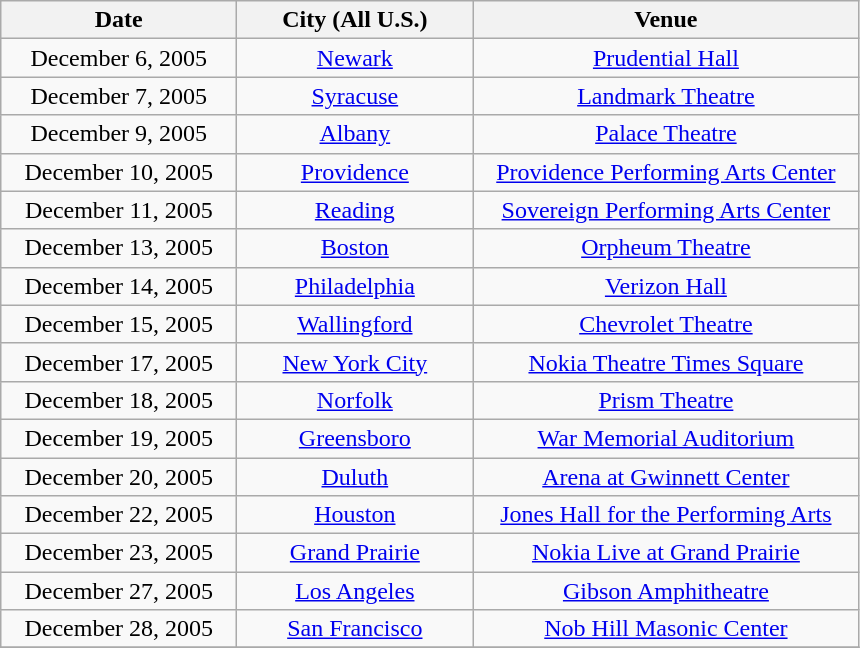<table class="wikitable" style="text-align:center;">
<tr>
<th width="150">Date</th>
<th width="150">City (All U.S.)</th>
<th width="250">Venue</th>
</tr>
<tr>
<td>December 6, 2005</td>
<td><a href='#'>Newark</a></td>
<td><a href='#'>Prudential Hall</a></td>
</tr>
<tr>
<td>December 7, 2005</td>
<td><a href='#'>Syracuse</a></td>
<td><a href='#'>Landmark Theatre</a></td>
</tr>
<tr>
<td>December 9, 2005</td>
<td><a href='#'>Albany</a></td>
<td><a href='#'>Palace Theatre</a></td>
</tr>
<tr>
<td>December 10, 2005</td>
<td><a href='#'>Providence</a></td>
<td><a href='#'>Providence Performing Arts Center</a></td>
</tr>
<tr>
<td>December 11, 2005</td>
<td><a href='#'>Reading</a></td>
<td><a href='#'>Sovereign Performing Arts Center</a></td>
</tr>
<tr>
<td>December 13, 2005</td>
<td><a href='#'>Boston</a></td>
<td><a href='#'>Orpheum Theatre</a></td>
</tr>
<tr>
<td>December 14, 2005</td>
<td><a href='#'>Philadelphia</a></td>
<td><a href='#'>Verizon Hall</a></td>
</tr>
<tr>
<td>December 15, 2005</td>
<td><a href='#'>Wallingford</a></td>
<td><a href='#'>Chevrolet Theatre</a></td>
</tr>
<tr>
<td>December 17, 2005</td>
<td><a href='#'>New York City</a></td>
<td><a href='#'>Nokia Theatre Times Square</a><br></td>
</tr>
<tr>
<td>December 18, 2005</td>
<td><a href='#'>Norfolk</a></td>
<td><a href='#'>Prism Theatre</a></td>
</tr>
<tr>
<td>December 19, 2005</td>
<td><a href='#'>Greensboro</a></td>
<td><a href='#'>War Memorial Auditorium</a></td>
</tr>
<tr>
<td>December 20, 2005</td>
<td><a href='#'>Duluth</a></td>
<td><a href='#'>Arena at Gwinnett Center</a></td>
</tr>
<tr>
<td>December 22, 2005</td>
<td><a href='#'>Houston</a></td>
<td><a href='#'>Jones Hall for the Performing Arts</a></td>
</tr>
<tr>
<td>December 23, 2005</td>
<td><a href='#'>Grand Prairie</a></td>
<td><a href='#'>Nokia Live at Grand Prairie</a></td>
</tr>
<tr>
<td>December 27, 2005</td>
<td><a href='#'>Los Angeles</a></td>
<td><a href='#'>Gibson Amphitheatre</a></td>
</tr>
<tr>
<td>December 28, 2005</td>
<td><a href='#'>San Francisco</a></td>
<td><a href='#'>Nob Hill Masonic Center</a></td>
</tr>
<tr>
</tr>
</table>
